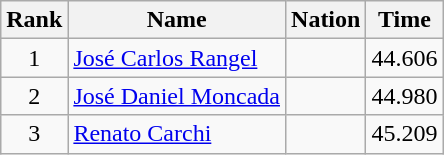<table class="wikitable sortable">
<tr>
<th>Rank</th>
<th>Name</th>
<th>Nation</th>
<th>Time</th>
</tr>
<tr>
<td align="center">1</td>
<td><a href='#'>José Carlos Rangel</a></td>
<td></td>
<td align="center">44.606</td>
</tr>
<tr>
<td align="center">2</td>
<td><a href='#'>José Daniel Moncada</a></td>
<td></td>
<td align="center">44.980</td>
</tr>
<tr>
<td align="center">3</td>
<td><a href='#'>Renato Carchi</a></td>
<td></td>
<td align="center">45.209</td>
</tr>
</table>
